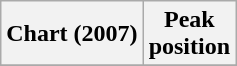<table class="wikitable plainrowheaders sortable" style="text-align:center;">
<tr>
<th scope="col">Chart (2007)</th>
<th scope="col">Peak<br>position</th>
</tr>
<tr>
</tr>
</table>
